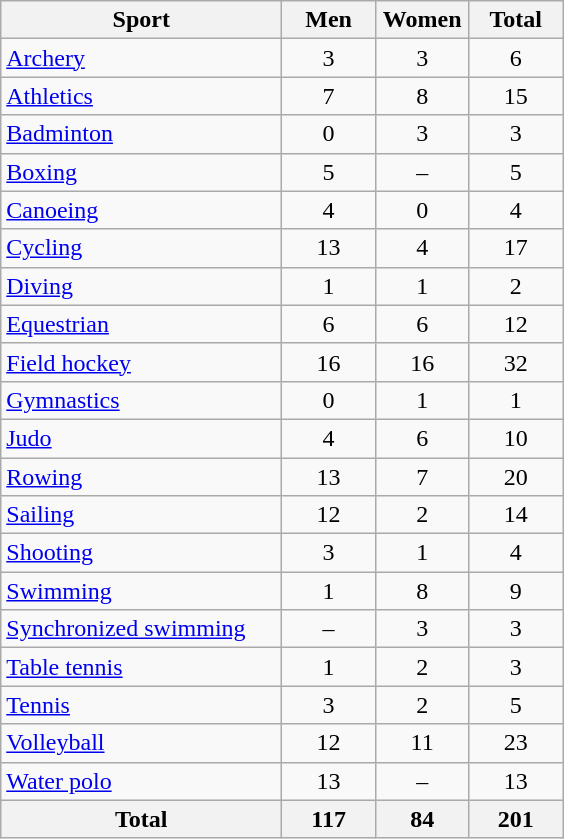<table class="wikitable sortable" style="text-align:center;">
<tr>
<th width=180>Sport</th>
<th width=55>Men</th>
<th width=55>Women</th>
<th width=55>Total</th>
</tr>
<tr>
<td align=left><a href='#'>Archery</a></td>
<td>3</td>
<td>3</td>
<td>6</td>
</tr>
<tr>
<td align=left><a href='#'>Athletics</a></td>
<td>7</td>
<td>8</td>
<td>15</td>
</tr>
<tr>
<td align=left><a href='#'>Badminton</a></td>
<td>0</td>
<td>3</td>
<td>3</td>
</tr>
<tr>
<td align=left><a href='#'>Boxing</a></td>
<td>5</td>
<td>–</td>
<td>5</td>
</tr>
<tr>
<td align=left><a href='#'>Canoeing</a></td>
<td>4</td>
<td>0</td>
<td>4</td>
</tr>
<tr>
<td align=left><a href='#'>Cycling</a></td>
<td>13</td>
<td>4</td>
<td>17</td>
</tr>
<tr>
<td align=left><a href='#'>Diving</a></td>
<td>1</td>
<td>1</td>
<td>2</td>
</tr>
<tr>
<td align=left><a href='#'>Equestrian</a></td>
<td>6</td>
<td>6</td>
<td>12</td>
</tr>
<tr>
<td align=left><a href='#'>Field hockey</a></td>
<td>16</td>
<td>16</td>
<td>32</td>
</tr>
<tr>
<td align=left><a href='#'>Gymnastics</a></td>
<td>0</td>
<td>1</td>
<td>1</td>
</tr>
<tr>
<td align=left><a href='#'>Judo</a></td>
<td>4</td>
<td>6</td>
<td>10</td>
</tr>
<tr>
<td align=left><a href='#'>Rowing</a></td>
<td>13</td>
<td>7</td>
<td>20</td>
</tr>
<tr>
<td align=left><a href='#'>Sailing</a></td>
<td>12</td>
<td>2</td>
<td>14</td>
</tr>
<tr>
<td align=left><a href='#'>Shooting</a></td>
<td>3</td>
<td>1</td>
<td>4</td>
</tr>
<tr>
<td align=left><a href='#'>Swimming</a></td>
<td>1</td>
<td>8</td>
<td>9</td>
</tr>
<tr>
<td align=left><a href='#'>Synchronized swimming</a></td>
<td>–</td>
<td>3</td>
<td>3</td>
</tr>
<tr>
<td align=left><a href='#'>Table tennis</a></td>
<td>1</td>
<td>2</td>
<td>3</td>
</tr>
<tr>
<td align=left><a href='#'>Tennis</a></td>
<td>3</td>
<td>2</td>
<td>5</td>
</tr>
<tr>
<td align=left><a href='#'>Volleyball</a></td>
<td>12</td>
<td>11</td>
<td>23</td>
</tr>
<tr>
<td align=left><a href='#'>Water polo</a></td>
<td>13</td>
<td>–</td>
<td>13</td>
</tr>
<tr>
<th>Total</th>
<th>117</th>
<th>84</th>
<th>201</th>
</tr>
</table>
